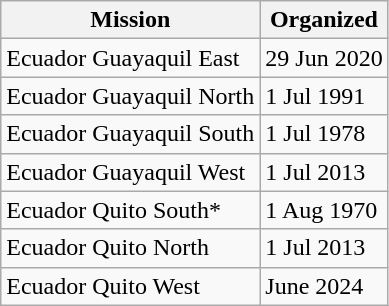<table class="wikitable sortable">
<tr>
<th>Mission</th>
<th data-sort-type=date>Organized</th>
</tr>
<tr>
<td>Ecuador Guayaquil East</td>
<td>29 Jun 2020</td>
</tr>
<tr>
<td>Ecuador Guayaquil North</td>
<td>1 Jul 1991</td>
</tr>
<tr>
<td>Ecuador Guayaquil South</td>
<td>1 Jul 1978</td>
</tr>
<tr>
<td>Ecuador Guayaquil West</td>
<td>1 Jul 2013</td>
</tr>
<tr>
<td>Ecuador Quito South*</td>
<td>1 Aug 1970</td>
</tr>
<tr>
<td>Ecuador Quito North</td>
<td>1 Jul 2013</td>
</tr>
<tr>
<td>Ecuador Quito West</td>
<td>June 2024</td>
</tr>
</table>
